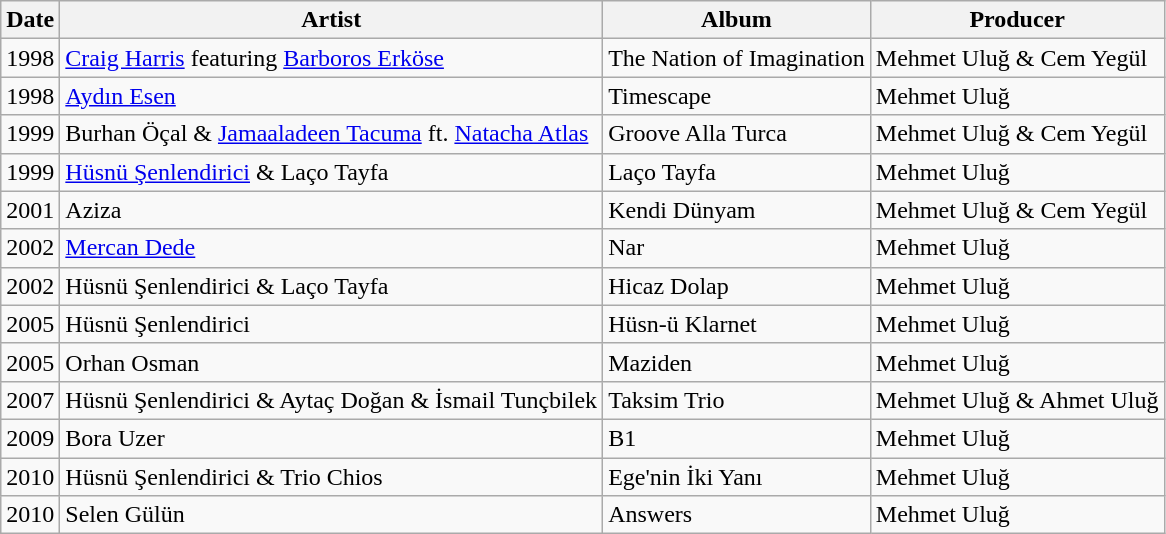<table class="wikitable">
<tr>
<th>Date</th>
<th>Artist</th>
<th>Album</th>
<th>Producer</th>
</tr>
<tr>
<td>1998</td>
<td><a href='#'>Craig Harris</a> featuring <a href='#'>Barboros Erköse</a></td>
<td>The Nation of Imagination</td>
<td>Mehmet Uluğ & Cem Yegül</td>
</tr>
<tr>
<td>1998</td>
<td><a href='#'>Aydın Esen</a></td>
<td>Timescape</td>
<td>Mehmet Uluğ</td>
</tr>
<tr>
<td>1999</td>
<td>Burhan Öçal & <a href='#'>Jamaaladeen Tacuma</a> ft. <a href='#'>Natacha Atlas</a></td>
<td>Groove Alla Turca</td>
<td>Mehmet Uluğ & Cem Yegül</td>
</tr>
<tr>
<td>1999</td>
<td><a href='#'>Hüsnü Şenlendirici</a> & Laço Tayfa</td>
<td>Laço Tayfa</td>
<td>Mehmet Uluğ</td>
</tr>
<tr>
<td>2001</td>
<td>Aziza</td>
<td>Kendi Dünyam</td>
<td>Mehmet Uluğ & Cem Yegül</td>
</tr>
<tr>
<td>2002</td>
<td><a href='#'>Mercan Dede</a></td>
<td>Nar</td>
<td>Mehmet Uluğ</td>
</tr>
<tr>
<td>2002</td>
<td>Hüsnü Şenlendirici & Laço Tayfa</td>
<td>Hicaz Dolap</td>
<td>Mehmet Uluğ</td>
</tr>
<tr>
<td>2005</td>
<td>Hüsnü Şenlendirici</td>
<td>Hüsn-ü Klarnet</td>
<td>Mehmet Uluğ</td>
</tr>
<tr>
<td>2005</td>
<td>Orhan Osman</td>
<td>Maziden</td>
<td>Mehmet Uluğ</td>
</tr>
<tr>
<td>2007</td>
<td>Hüsnü Şenlendirici & Aytaç Doğan & İsmail Tunçbilek</td>
<td>Taksim Trio</td>
<td>Mehmet Uluğ & Ahmet Uluğ</td>
</tr>
<tr>
<td>2009</td>
<td>Bora Uzer</td>
<td>B1</td>
<td>Mehmet Uluğ</td>
</tr>
<tr>
<td>2010</td>
<td>Hüsnü Şenlendirici & Trio Chios</td>
<td>Ege'nin İki Yanı</td>
<td>Mehmet Uluğ</td>
</tr>
<tr>
<td>2010</td>
<td>Selen Gülün</td>
<td>Answers</td>
<td>Mehmet Uluğ</td>
</tr>
</table>
